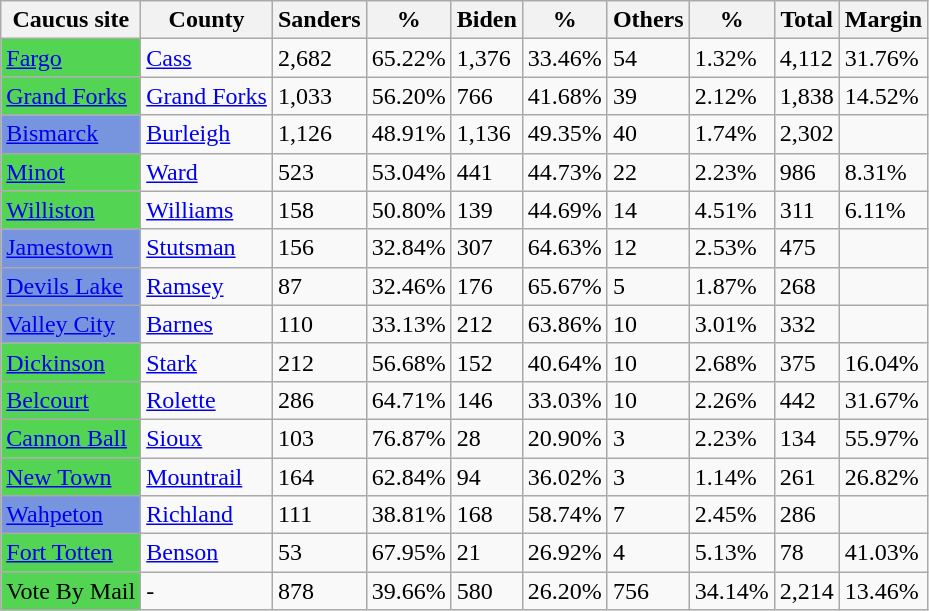<table class="wikitable sortable">
<tr>
<th>Caucus site</th>
<th>County</th>
<th>Sanders</th>
<th>%</th>
<th>Biden</th>
<th>%</th>
<th>Others</th>
<th>%</th>
<th>Total</th>
<th>Margin</th>
</tr>
<tr>
<td style="background:#53d553;"><a href='#'>Fargo</a></td>
<td><a href='#'>Cass</a></td>
<td>2,682</td>
<td>65.22%</td>
<td>1,376</td>
<td>33.46%</td>
<td>54</td>
<td>1.32%</td>
<td>4,112</td>
<td>31.76%</td>
</tr>
<tr>
<td style="background:#53d553;"><a href='#'>Grand Forks</a></td>
<td><a href='#'>Grand Forks</a></td>
<td>1,033</td>
<td>56.20%</td>
<td>766</td>
<td>41.68%</td>
<td>39</td>
<td>2.12%</td>
<td>1,838</td>
<td>14.52%</td>
</tr>
<tr>
<td style="background:#7794df;"><a href='#'>Bismarck</a></td>
<td><a href='#'>Burleigh</a></td>
<td>1,126</td>
<td>48.91%</td>
<td>1,136</td>
<td>49.35%</td>
<td>40</td>
<td>1.74%</td>
<td>2,302</td>
<td></td>
</tr>
<tr>
<td style="background:#53d553;"><a href='#'>Minot</a></td>
<td><a href='#'>Ward</a></td>
<td>523</td>
<td>53.04%</td>
<td>441</td>
<td>44.73%</td>
<td>22</td>
<td>2.23%</td>
<td>986</td>
<td>8.31%</td>
</tr>
<tr>
<td style="background:#53d553;"><a href='#'>Williston</a></td>
<td><a href='#'>Williams</a></td>
<td>158</td>
<td>50.80%</td>
<td>139</td>
<td>44.69%</td>
<td>14</td>
<td>4.51%</td>
<td>311</td>
<td>6.11%</td>
</tr>
<tr>
<td style="background:#7794df;"><a href='#'>Jamestown</a></td>
<td><a href='#'>Stutsman</a></td>
<td>156</td>
<td>32.84%</td>
<td>307</td>
<td>64.63%</td>
<td>12</td>
<td>2.53%</td>
<td>475</td>
<td></td>
</tr>
<tr>
<td style="background:#7794df;"><a href='#'>Devils Lake</a></td>
<td><a href='#'>Ramsey</a></td>
<td>87</td>
<td>32.46%</td>
<td>176</td>
<td>65.67%</td>
<td>5</td>
<td>1.87%</td>
<td>268</td>
<td></td>
</tr>
<tr>
<td style="background:#7794df;"><a href='#'>Valley City</a></td>
<td><a href='#'>Barnes</a></td>
<td>110</td>
<td>33.13%</td>
<td>212</td>
<td>63.86%</td>
<td>10</td>
<td>3.01%</td>
<td>332</td>
<td></td>
</tr>
<tr>
<td style="background:#53d553;"><a href='#'>Dickinson</a></td>
<td><a href='#'>Stark</a></td>
<td>212</td>
<td>56.68%</td>
<td>152</td>
<td>40.64%</td>
<td>10</td>
<td>2.68%</td>
<td>375</td>
<td>16.04%</td>
</tr>
<tr>
<td style="background:#53d553;"><a href='#'>Belcourt</a></td>
<td><a href='#'>Rolette</a></td>
<td>286</td>
<td>64.71%</td>
<td>146</td>
<td>33.03%</td>
<td>10</td>
<td>2.26%</td>
<td>442</td>
<td>31.67%</td>
</tr>
<tr>
<td style="background:#53d553;"><a href='#'>Cannon Ball</a></td>
<td><a href='#'>Sioux</a></td>
<td>103</td>
<td>76.87%</td>
<td>28</td>
<td>20.90%</td>
<td>3</td>
<td>2.23%</td>
<td>134</td>
<td>55.97%</td>
</tr>
<tr>
<td style="background:#53d553;"><a href='#'>New Town</a></td>
<td><a href='#'>Mountrail</a></td>
<td>164</td>
<td>62.84%</td>
<td>94</td>
<td>36.02%</td>
<td>3</td>
<td>1.14%</td>
<td>261</td>
<td>26.82%</td>
</tr>
<tr>
<td style="background:#7794df;"><a href='#'>Wahpeton</a></td>
<td><a href='#'>Richland</a></td>
<td>111</td>
<td>38.81%</td>
<td>168</td>
<td>58.74%</td>
<td>7</td>
<td>2.45%</td>
<td>286</td>
<td></td>
</tr>
<tr>
<td style="background:#53d553;"><a href='#'>Fort Totten</a></td>
<td><a href='#'>Benson</a></td>
<td>53</td>
<td>67.95%</td>
<td>21</td>
<td>26.92%</td>
<td>4</td>
<td>5.13%</td>
<td>78</td>
<td>41.03%</td>
</tr>
<tr>
<td style="background:#53d553;">Vote By Mail</td>
<td>-</td>
<td>878</td>
<td>39.66%</td>
<td>580</td>
<td>26.20%</td>
<td>756</td>
<td>34.14%</td>
<td>2,214</td>
<td>13.46%</td>
</tr>
</table>
